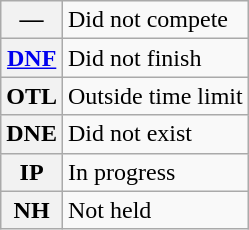<table class="wikitable">
<tr>
<th scope="row">—</th>
<td>Did not compete</td>
</tr>
<tr>
<th scope="row"><a href='#'>DNF</a></th>
<td>Did not finish</td>
</tr>
<tr>
<th scope="row">OTL</th>
<td>Outside time limit</td>
</tr>
<tr>
<th scope="row">DNE</th>
<td>Did not exist</td>
</tr>
<tr>
<th scope="row">IP</th>
<td>In progress</td>
</tr>
<tr>
<th scope="row">NH</th>
<td>Not held</td>
</tr>
</table>
